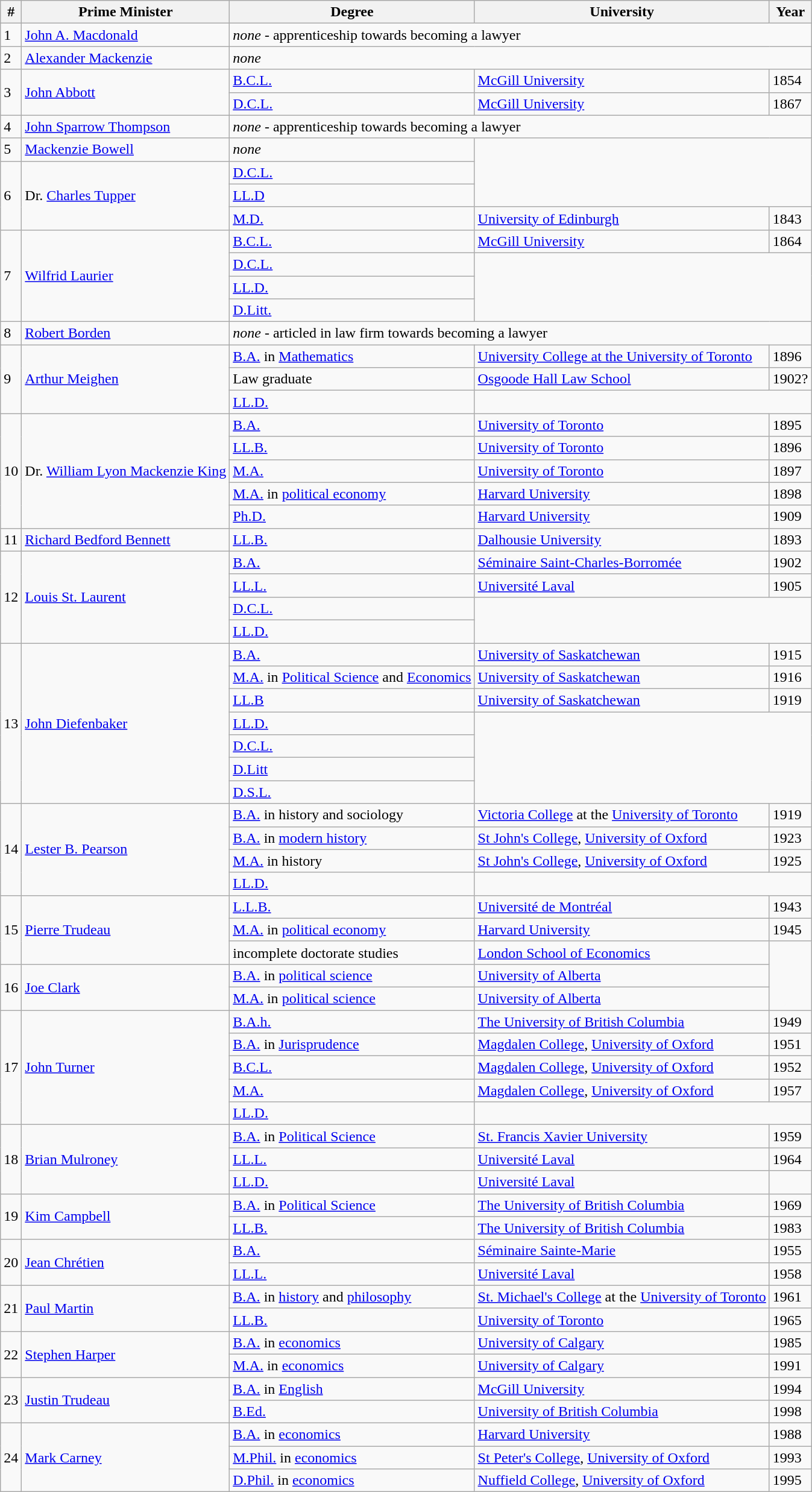<table class="wikitable sortable">
<tr>
<th>#</th>
<th>Prime Minister</th>
<th>Degree</th>
<th>University</th>
<th>Year</th>
</tr>
<tr>
<td>1</td>
<td><a href='#'>John A. Macdonald</a></td>
<td colspan="3"><em>none</em> - apprenticeship towards becoming a lawyer</td>
</tr>
<tr>
<td>2</td>
<td><a href='#'>Alexander Mackenzie</a></td>
<td colspan="3"><em>none</em></td>
</tr>
<tr>
<td rowspan=2>3</td>
<td rowspan=2><a href='#'>John Abbott</a></td>
<td><a href='#'>B.C.L.</a></td>
<td><a href='#'>McGill University</a></td>
<td>1854</td>
</tr>
<tr>
<td><a href='#'>D.C.L.</a></td>
<td><a href='#'>McGill University</a></td>
<td>1867</td>
</tr>
<tr>
<td>4</td>
<td><a href='#'>John Sparrow Thompson</a></td>
<td colspan="3"><em>none</em> - apprenticeship towards becoming a lawyer</td>
</tr>
<tr>
<td>5</td>
<td><a href='#'>Mackenzie Bowell</a></td>
<td><em>none</em></td>
</tr>
<tr>
<td rowspan=3>6</td>
<td rowspan=3>Dr. <a href='#'>Charles Tupper</a></td>
<td><a href='#'>D.C.L.</a></td>
</tr>
<tr>
<td><a href='#'>LL.D</a></td>
</tr>
<tr>
<td><a href='#'>M.D.</a></td>
<td><a href='#'>University of Edinburgh</a></td>
<td>1843</td>
</tr>
<tr>
<td rowspan=4>7</td>
<td rowspan=4><a href='#'>Wilfrid Laurier</a></td>
<td><a href='#'>B.C.L.</a></td>
<td><a href='#'>McGill University</a></td>
<td>1864</td>
</tr>
<tr>
<td><a href='#'>D.C.L.</a></td>
</tr>
<tr>
<td><a href='#'>LL.D.</a></td>
</tr>
<tr>
<td><a href='#'>D.Litt.</a></td>
</tr>
<tr>
<td>8</td>
<td><a href='#'>Robert Borden</a></td>
<td colspan="3"><em>none</em> - articled in law firm towards becoming a lawyer</td>
</tr>
<tr>
<td rowspan=3>9</td>
<td rowspan=3><a href='#'>Arthur Meighen</a></td>
<td><a href='#'>B.A.</a> in <a href='#'>Mathematics</a></td>
<td><a href='#'>University College at the University of Toronto</a></td>
<td>1896</td>
</tr>
<tr>
<td>Law graduate</td>
<td><a href='#'>Osgoode Hall Law School</a></td>
<td>1902?</td>
</tr>
<tr>
<td><a href='#'>LL.D.</a></td>
</tr>
<tr>
<td rowspan=5>10</td>
<td rowspan=5>Dr. <a href='#'>William Lyon Mackenzie King</a></td>
<td><a href='#'>B.A.</a></td>
<td><a href='#'>University of Toronto</a></td>
<td>1895</td>
</tr>
<tr>
<td><a href='#'>LL.B.</a></td>
<td><a href='#'>University of Toronto</a></td>
<td>1896</td>
</tr>
<tr>
<td><a href='#'>M.A.</a></td>
<td><a href='#'>University of Toronto</a></td>
<td>1897</td>
</tr>
<tr>
<td><a href='#'>M.A.</a> in <a href='#'>political economy</a></td>
<td><a href='#'>Harvard University</a></td>
<td>1898</td>
</tr>
<tr>
<td><a href='#'>Ph.D.</a></td>
<td><a href='#'>Harvard University</a></td>
<td>1909</td>
</tr>
<tr>
<td>11</td>
<td><a href='#'>Richard Bedford Bennett</a></td>
<td><a href='#'>LL.B.</a></td>
<td><a href='#'>Dalhousie University</a></td>
<td>1893</td>
</tr>
<tr>
<td rowspan=4>12</td>
<td rowspan=4><a href='#'>Louis St. Laurent</a></td>
<td><a href='#'>B.A.</a></td>
<td><a href='#'>Séminaire Saint-Charles-Borromée</a></td>
<td>1902</td>
</tr>
<tr>
<td><a href='#'>LL.L.</a></td>
<td><a href='#'>Université Laval</a></td>
<td>1905</td>
</tr>
<tr>
<td><a href='#'>D.C.L.</a></td>
</tr>
<tr>
<td><a href='#'>LL.D.</a></td>
</tr>
<tr>
<td rowspan=7>13</td>
<td rowspan=7><a href='#'>John Diefenbaker</a></td>
<td><a href='#'>B.A.</a></td>
<td><a href='#'>University of Saskatchewan</a></td>
<td>1915</td>
</tr>
<tr>
<td><a href='#'>M.A.</a> in <a href='#'>Political Science</a> and <a href='#'>Economics</a></td>
<td><a href='#'>University of Saskatchewan</a></td>
<td>1916</td>
</tr>
<tr>
<td><a href='#'>LL.B</a></td>
<td><a href='#'>University of Saskatchewan</a></td>
<td>1919</td>
</tr>
<tr>
<td><a href='#'>LL.D.</a></td>
</tr>
<tr>
<td><a href='#'>D.C.L.</a></td>
</tr>
<tr>
<td><a href='#'>D.Litt</a></td>
</tr>
<tr>
<td><a href='#'>D.S.L.</a></td>
</tr>
<tr>
<td rowspan=4>14</td>
<td rowspan=4><a href='#'>Lester B. Pearson</a></td>
<td><a href='#'>B.A.</a> in history and sociology</td>
<td><a href='#'>Victoria College</a> at the <a href='#'>University of Toronto</a></td>
<td>1919</td>
</tr>
<tr>
<td><a href='#'>B.A.</a> in <a href='#'>modern history</a></td>
<td><a href='#'>St John's College</a>, <a href='#'>University of Oxford</a></td>
<td>1923</td>
</tr>
<tr>
<td><a href='#'>M.A.</a> in history</td>
<td><a href='#'>St John's College</a>, <a href='#'>University of Oxford</a></td>
<td>1925</td>
</tr>
<tr>
<td><a href='#'>LL.D.</a></td>
</tr>
<tr>
<td rowspan=3>15</td>
<td rowspan=3><a href='#'>Pierre Trudeau</a></td>
<td><a href='#'>L.L.B.</a></td>
<td><a href='#'>Université de Montréal</a></td>
<td>1943</td>
</tr>
<tr>
<td><a href='#'>M.A.</a> in <a href='#'>political economy</a></td>
<td><a href='#'>Harvard University</a></td>
<td>1945</td>
</tr>
<tr>
<td>incomplete doctorate studies</td>
<td><a href='#'>London School of Economics</a></td>
</tr>
<tr>
<td rowspan=2>16</td>
<td rowspan=2><a href='#'>Joe Clark</a></td>
<td><a href='#'>B.A.</a> in <a href='#'>political science</a></td>
<td><a href='#'>University of Alberta</a></td>
</tr>
<tr>
<td><a href='#'>M.A.</a> in <a href='#'>political science</a></td>
<td><a href='#'>University of Alberta</a></td>
</tr>
<tr>
<td rowspan=5>17</td>
<td rowspan=5><a href='#'>John Turner</a></td>
<td><a href='#'>B.A.h.</a></td>
<td><a href='#'>The University of British Columbia</a></td>
<td>1949</td>
</tr>
<tr>
<td><a href='#'>B.A.</a> in <a href='#'>Jurisprudence</a></td>
<td><a href='#'>Magdalen College</a>, <a href='#'>University of Oxford</a></td>
<td>1951</td>
</tr>
<tr>
<td><a href='#'>B.C.L.</a></td>
<td><a href='#'>Magdalen College</a>, <a href='#'>University of Oxford</a></td>
<td>1952</td>
</tr>
<tr>
<td><a href='#'>M.A.</a></td>
<td><a href='#'>Magdalen College</a>, <a href='#'>University of Oxford</a></td>
<td>1957</td>
</tr>
<tr>
<td><a href='#'>LL.D.</a></td>
</tr>
<tr>
<td rowspan=3>18</td>
<td rowspan=3><a href='#'>Brian Mulroney</a></td>
<td><a href='#'>B.A.</a> in <a href='#'>Political Science</a></td>
<td><a href='#'>St. Francis Xavier University</a></td>
<td>1959</td>
</tr>
<tr>
<td><a href='#'>LL.L.</a></td>
<td><a href='#'>Université Laval</a></td>
<td>1964</td>
</tr>
<tr>
<td><a href='#'>LL.D.</a></td>
<td><a href='#'>Université Laval</a></td>
</tr>
<tr>
<td rowspan=2>19</td>
<td rowspan=2><a href='#'>Kim Campbell</a></td>
<td><a href='#'>B.A.</a> in <a href='#'>Political Science</a></td>
<td><a href='#'>The University of British Columbia</a></td>
<td>1969</td>
</tr>
<tr>
<td><a href='#'>LL.B.</a></td>
<td><a href='#'>The University of British Columbia</a></td>
<td>1983</td>
</tr>
<tr>
<td rowspan=2>20</td>
<td rowspan=2><a href='#'>Jean Chrétien</a></td>
<td><a href='#'>B.A.</a></td>
<td><a href='#'>Séminaire Sainte-Marie</a></td>
<td>1955</td>
</tr>
<tr>
<td><a href='#'>LL.L.</a></td>
<td><a href='#'>Université Laval</a></td>
<td>1958</td>
</tr>
<tr>
<td rowspan=2>21</td>
<td rowspan=2><a href='#'>Paul Martin</a></td>
<td><a href='#'>B.A.</a> in <a href='#'>history</a> and <a href='#'>philosophy</a></td>
<td><a href='#'>St. Michael's College</a> at the <a href='#'>University of Toronto</a></td>
<td>1961</td>
</tr>
<tr>
<td><a href='#'>LL.B.</a></td>
<td><a href='#'>University of Toronto</a></td>
<td>1965</td>
</tr>
<tr>
<td rowspan=2>22</td>
<td rowspan=2><a href='#'>Stephen Harper</a></td>
<td><a href='#'>B.A.</a>  in <a href='#'>economics</a></td>
<td><a href='#'>University of Calgary</a></td>
<td>1985</td>
</tr>
<tr>
<td><a href='#'>M.A.</a> in <a href='#'>economics</a></td>
<td><a href='#'>University of Calgary</a></td>
<td>1991</td>
</tr>
<tr>
<td rowspan=2>23</td>
<td rowspan=2><a href='#'>Justin Trudeau</a></td>
<td><a href='#'>B.A.</a>  in <a href='#'>English</a></td>
<td><a href='#'>McGill University</a></td>
<td>1994</td>
</tr>
<tr>
<td><a href='#'>B.Ed.</a></td>
<td><a href='#'>University of British Columbia</a></td>
<td>1998</td>
</tr>
<tr>
<td rowspan=3>24</td>
<td rowspan=3><a href='#'>Mark Carney</a></td>
<td><a href='#'>B.A.</a>  in  <a href='#'>economics</a></td>
<td><a href='#'>Harvard University</a></td>
<td>1988</td>
</tr>
<tr>
<td><a href='#'>M.Phil.</a>  in  <a href='#'>economics</a></td>
<td><a href='#'>St Peter's College</a>, <a href='#'>University of Oxford</a></td>
<td>1993</td>
</tr>
<tr>
<td><a href='#'>D.Phil.</a>  in  <a href='#'>economics</a></td>
<td><a href='#'>Nuffield College</a>, <a href='#'>University of Oxford</a></td>
<td>1995</td>
</tr>
</table>
